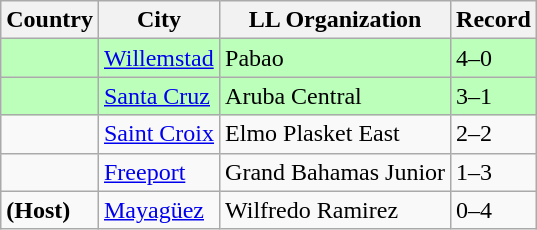<table class="wikitable">
<tr>
<th>Country</th>
<th>City</th>
<th>LL Organization</th>
<th>Record</th>
</tr>
<tr bgcolor=#bbffbb>
<td><strong></strong></td>
<td><a href='#'>Willemstad</a></td>
<td>Pabao</td>
<td>4–0</td>
</tr>
<tr bgcolor=#bbffbb>
<td><strong></strong></td>
<td><a href='#'>Santa Cruz</a></td>
<td>Aruba Central</td>
<td>3–1</td>
</tr>
<tr>
<td><strong></strong></td>
<td><a href='#'>Saint Croix</a></td>
<td>Elmo Plasket East</td>
<td>2–2</td>
</tr>
<tr>
<td><strong></strong></td>
<td><a href='#'>Freeport</a></td>
<td>Grand Bahamas Junior</td>
<td>1–3</td>
</tr>
<tr>
<td><strong> (Host)</strong></td>
<td><a href='#'>Mayagüez</a></td>
<td>Wilfredo Ramirez</td>
<td>0–4</td>
</tr>
</table>
